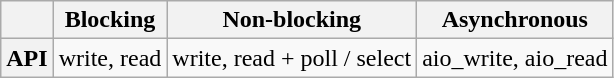<table class="wikitable">
<tr>
<th></th>
<th>Blocking</th>
<th>Non-blocking</th>
<th>Asynchronous</th>
</tr>
<tr>
<th>API</th>
<td>write, read</td>
<td>write, read + poll / select</td>
<td>aio_write, aio_read</td>
</tr>
</table>
